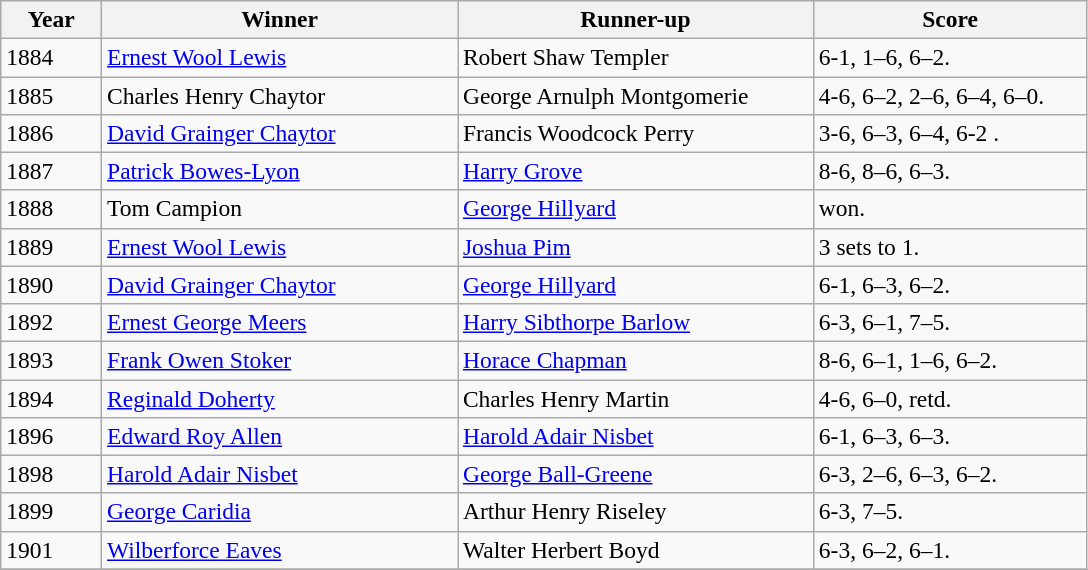<table class="wikitable" style="font-size:98%;">
<tr>
<th style="width:60px;">Year</th>
<th style="width:230px;">Winner</th>
<th style="width:230px;">Runner-up</th>
<th style="width:175px;">Score</th>
</tr>
<tr>
<td>1884</td>
<td> <a href='#'>Ernest Wool Lewis</a></td>
<td>  Robert Shaw Templer</td>
<td>6-1, 1–6, 6–2.</td>
</tr>
<tr>
<td>1885</td>
<td> Charles Henry Chaytor</td>
<td> George Arnulph Montgomerie</td>
<td>4-6, 6–2, 2–6, 6–4, 6–0.</td>
</tr>
<tr>
<td>1886</td>
<td> <a href='#'>David Grainger Chaytor</a></td>
<td> Francis Woodcock Perry</td>
<td>3-6, 6–3, 6–4, 6-2 .</td>
</tr>
<tr>
<td>1887</td>
<td> <a href='#'>Patrick Bowes-Lyon</a></td>
<td> <a href='#'>Harry Grove</a></td>
<td>8-6, 8–6, 6–3.</td>
</tr>
<tr>
<td>1888</td>
<td> Tom Campion</td>
<td> <a href='#'>George Hillyard</a></td>
<td>won.</td>
</tr>
<tr>
<td>1889</td>
<td> <a href='#'>Ernest Wool Lewis</a></td>
<td> <a href='#'>Joshua Pim</a></td>
<td>3 sets to 1.</td>
</tr>
<tr>
<td>1890</td>
<td> <a href='#'>David Grainger Chaytor</a></td>
<td> <a href='#'>George Hillyard</a></td>
<td>6-1, 6–3, 6–2.</td>
</tr>
<tr>
<td>1892</td>
<td> <a href='#'>Ernest George Meers</a></td>
<td> <a href='#'>Harry Sibthorpe Barlow</a></td>
<td>6-3, 6–1, 7–5.</td>
</tr>
<tr>
<td>1893</td>
<td> <a href='#'>Frank Owen Stoker</a></td>
<td> <a href='#'>Horace Chapman</a></td>
<td>8-6, 6–1, 1–6, 6–2.</td>
</tr>
<tr>
<td>1894</td>
<td> <a href='#'>Reginald Doherty</a></td>
<td> Charles Henry Martin</td>
<td>4-6, 6–0, retd.</td>
</tr>
<tr>
<td>1896</td>
<td> <a href='#'>Edward Roy Allen</a></td>
<td> <a href='#'>Harold Adair Nisbet</a></td>
<td>6-1, 6–3, 6–3.</td>
</tr>
<tr>
<td>1898</td>
<td> <a href='#'>Harold Adair Nisbet</a></td>
<td> <a href='#'>George Ball-Greene</a></td>
<td>6-3, 2–6, 6–3, 6–2.</td>
</tr>
<tr>
<td>1899</td>
<td> <a href='#'>George Caridia</a></td>
<td> Arthur Henry Riseley</td>
<td>6-3, 7–5.</td>
</tr>
<tr>
<td>1901</td>
<td> <a href='#'>Wilberforce Eaves</a></td>
<td>  Walter Herbert Boyd</td>
<td>6-3, 6–2, 6–1.</td>
</tr>
<tr>
</tr>
</table>
